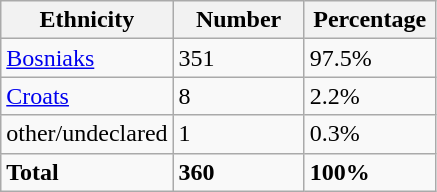<table class="wikitable">
<tr>
<th width="100px">Ethnicity</th>
<th width="80px">Number</th>
<th width="80px">Percentage</th>
</tr>
<tr>
<td><a href='#'>Bosniaks</a></td>
<td>351</td>
<td>97.5%</td>
</tr>
<tr>
<td><a href='#'>Croats</a></td>
<td>8</td>
<td>2.2%</td>
</tr>
<tr>
<td>other/undeclared</td>
<td>1</td>
<td>0.3%</td>
</tr>
<tr>
<td><strong>Total</strong></td>
<td><strong>360</strong></td>
<td><strong>100%</strong></td>
</tr>
</table>
